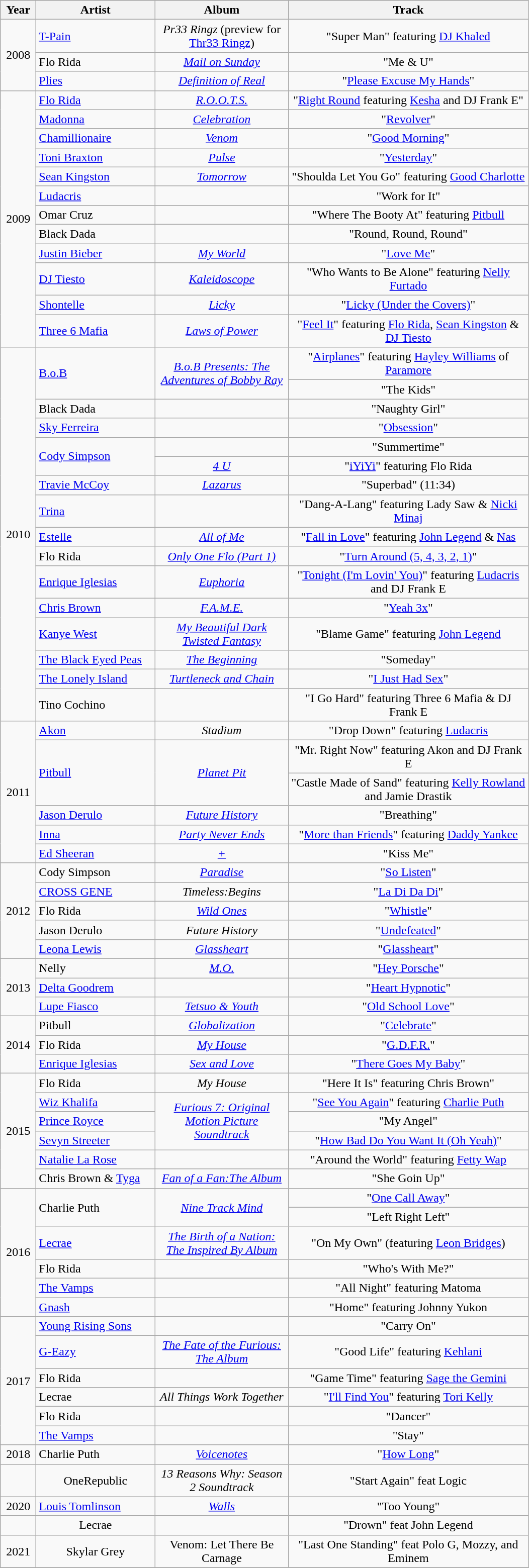<table class="wikitable" style="text-align:center;">
<tr bgcolor="#CCCCCC">
<th width="40">Year</th>
<th width="150">Artist</th>
<th width="170">Album</th>
<th width="310">Track</th>
</tr>
<tr>
<td rowspan="3">2008</td>
<td style="text-align:left;"><a href='#'>T-Pain</a></td>
<td><em>Pr33 Ringz</em> (preview for <a href='#'>Thr33 Ringz</a>)</td>
<td>"Super Man" featuring <a href='#'>DJ Khaled</a></td>
</tr>
<tr>
<td style="text-align:left;">Flo Rida</td>
<td><em><a href='#'>Mail on Sunday</a></em></td>
<td>"Me & U"</td>
</tr>
<tr>
<td style="text-align:left;"><a href='#'>Plies</a></td>
<td><em><a href='#'>Definition of Real</a></em></td>
<td>"<a href='#'>Please Excuse My Hands</a>"</td>
</tr>
<tr>
<td rowspan="12">2009</td>
<td style="text-align:left;"><a href='#'>Flo Rida</a></td>
<td><em><a href='#'>R.O.O.T.S.</a></em></td>
<td>"<a href='#'>Right Round</a> featuring <a href='#'>Kesha</a> and DJ Frank E"</td>
</tr>
<tr>
<td style="text-align:left;"><a href='#'>Madonna</a></td>
<td><em><a href='#'>Celebration</a></em></td>
<td>"<a href='#'>Revolver</a>"</td>
</tr>
<tr>
<td style="text-align:left;"><a href='#'>Chamillionaire</a></td>
<td><em><a href='#'>Venom</a></em></td>
<td>"<a href='#'>Good Morning</a>"</td>
</tr>
<tr>
<td style="text-align:left;"><a href='#'>Toni Braxton</a></td>
<td><em><a href='#'>Pulse</a></em></td>
<td>"<a href='#'>Yesterday</a>"</td>
</tr>
<tr>
<td style="text-align:left;"><a href='#'>Sean Kingston</a></td>
<td><em><a href='#'>Tomorrow</a></em></td>
<td>"Shoulda Let You Go" featuring <a href='#'>Good Charlotte</a></td>
</tr>
<tr>
<td style="text-align:left;"><a href='#'>Ludacris</a></td>
<td></td>
<td>"Work for It"</td>
</tr>
<tr>
<td style="text-align:left;">Omar Cruz</td>
<td></td>
<td>"Where The Booty At" featuring <a href='#'>Pitbull</a></td>
</tr>
<tr>
<td style="text-align:left;">Black Dada</td>
<td></td>
<td>"Round, Round, Round"</td>
</tr>
<tr>
<td style="text-align:left;"><a href='#'>Justin Bieber</a></td>
<td><em><a href='#'>My World</a></em></td>
<td>"<a href='#'>Love Me</a>"</td>
</tr>
<tr>
<td style="text-align:left;"><a href='#'>DJ Tiesto</a></td>
<td><em><a href='#'>Kaleidoscope</a></em></td>
<td>"Who Wants to Be Alone" featuring <a href='#'>Nelly Furtado</a></td>
</tr>
<tr>
<td style="text-align:left;"><a href='#'>Shontelle</a></td>
<td><em><a href='#'>Licky</a></em></td>
<td>"<a href='#'>Licky (Under the Covers)</a>"</td>
</tr>
<tr>
<td style="text-align:left;"><a href='#'>Three 6 Mafia</a></td>
<td><em><a href='#'>Laws of Power</a></em></td>
<td>"<a href='#'>Feel It</a>" featuring <a href='#'>Flo Rida</a>, <a href='#'>Sean Kingston</a> & <a href='#'>DJ Tiesto</a></td>
</tr>
<tr>
<td rowspan="16">2010</td>
<td style="text-align:left;" rowspan="2"><a href='#'>B.o.B</a></td>
<td rowspan="2"><em><a href='#'>B.o.B Presents: The Adventures of Bobby Ray</a></em></td>
<td>"<a href='#'>Airplanes</a>" featuring <a href='#'>Hayley Williams</a> of <a href='#'>Paramore</a></td>
</tr>
<tr>
<td>"The Kids"</td>
</tr>
<tr>
<td style="text-align:left;">Black Dada</td>
<td></td>
<td>"Naughty Girl"</td>
</tr>
<tr>
<td style="text-align:left;"><a href='#'>Sky Ferreira</a></td>
<td></td>
<td>"<a href='#'>Obsession</a>"</td>
</tr>
<tr>
<td style="text-align:left;" rowspan="2"><a href='#'>Cody Simpson</a></td>
<td></td>
<td>"Summertime"</td>
</tr>
<tr>
<td><em><a href='#'>4 U</a></em></td>
<td>"<a href='#'>iYiYi</a>" featuring Flo Rida</td>
</tr>
<tr>
<td style="text-align:left;"><a href='#'>Travie McCoy</a></td>
<td><em><a href='#'>Lazarus</a></em></td>
<td>"Superbad" (11:34)</td>
</tr>
<tr>
<td style="text-align:left;"><a href='#'>Trina</a></td>
<td></td>
<td>"Dang-A-Lang" featuring Lady Saw & <a href='#'>Nicki Minaj</a></td>
</tr>
<tr>
<td style="text-align:left;"><a href='#'>Estelle</a></td>
<td><em><a href='#'>All of Me</a></em></td>
<td>"<a href='#'>Fall in Love</a>" featuring <a href='#'>John Legend</a> & <a href='#'>Nas</a></td>
</tr>
<tr>
<td style="text-align:left;">Flo Rida</td>
<td><em><a href='#'>Only One Flo (Part 1)</a></em></td>
<td>"<a href='#'>Turn Around (5, 4, 3, 2, 1)</a>"</td>
</tr>
<tr>
<td style="text-align:left;"><a href='#'>Enrique Iglesias</a></td>
<td><em><a href='#'>Euphoria</a></em></td>
<td>"<a href='#'>Tonight (I'm Lovin' You)</a>" featuring <a href='#'>Ludacris</a> and DJ Frank E</td>
</tr>
<tr>
<td style="text-align:left;"><a href='#'>Chris Brown</a></td>
<td><em><a href='#'>F.A.M.E.</a></em></td>
<td>"<a href='#'>Yeah 3x</a>"</td>
</tr>
<tr>
<td style="text-align:left;"><a href='#'>Kanye West</a></td>
<td><em><a href='#'>My Beautiful Dark Twisted Fantasy</a></em></td>
<td>"Blame Game" featuring <a href='#'>John Legend</a></td>
</tr>
<tr>
<td style="text-align:left;"><a href='#'>The Black Eyed Peas</a></td>
<td><em><a href='#'>The Beginning</a></em></td>
<td>"Someday"</td>
</tr>
<tr>
<td style="text-align:left;"><a href='#'>The Lonely Island</a></td>
<td><em><a href='#'>Turtleneck and Chain</a></em></td>
<td>"<a href='#'>I Just Had Sex</a>"</td>
</tr>
<tr>
<td style="text-align:left;">Tino Cochino</td>
<td></td>
<td>"I Go Hard" featuring Three 6 Mafia & DJ Frank E</td>
</tr>
<tr>
<td rowspan="6">2011</td>
<td style="text-align:left;"><a href='#'>Akon</a></td>
<td><em>Stadium</em></td>
<td>"Drop Down" featuring <a href='#'>Ludacris</a></td>
</tr>
<tr>
<td style="text-align:left;" rowspan="2"><a href='#'>Pitbull</a></td>
<td rowspan="2"><em><a href='#'>Planet Pit</a></em></td>
<td>"Mr. Right Now" featuring Akon and DJ Frank E</td>
</tr>
<tr>
<td>"Castle Made of Sand" featuring <a href='#'>Kelly Rowland</a> and Jamie Drastik</td>
</tr>
<tr>
<td style="text-align:left;"><a href='#'>Jason Derulo</a></td>
<td><em><a href='#'>Future History</a></em></td>
<td>"Breathing"</td>
</tr>
<tr>
<td style="text-align:left;"><a href='#'>Inna</a></td>
<td><em><a href='#'>Party Never Ends</a></em></td>
<td>"<a href='#'>More than Friends</a>" featuring <a href='#'>Daddy Yankee</a></td>
</tr>
<tr>
<td style="text-align:left;"><a href='#'>Ed Sheeran</a></td>
<td><em><a href='#'>+</a></em></td>
<td>"Kiss Me"</td>
</tr>
<tr>
<td rowspan="5">2012</td>
<td style="text-align:left;">Cody Simpson</td>
<td><em><a href='#'>Paradise</a></em></td>
<td>"<a href='#'>So Listen</a>"</td>
</tr>
<tr>
<td style="text-align:left;"><a href='#'>CROSS GENE</a></td>
<td><em>Timeless:Begins</em></td>
<td>"<a href='#'>La Di Da Di</a>"</td>
</tr>
<tr>
<td style="text-align:left;">Flo Rida</td>
<td><em><a href='#'>Wild Ones</a></em></td>
<td>"<a href='#'>Whistle</a>"</td>
</tr>
<tr>
<td style="text-align:left;">Jason Derulo</td>
<td><em>Future History</em></td>
<td>"<a href='#'>Undefeated</a>"</td>
</tr>
<tr>
<td style="text-align:left;"><a href='#'>Leona Lewis</a></td>
<td><em><a href='#'>Glassheart</a></em></td>
<td>"<a href='#'>Glassheart</a>"</td>
</tr>
<tr>
<td rowspan="3">2013</td>
<td style="text-align:left;">Nelly</td>
<td><em><a href='#'>M.O.</a></em></td>
<td>"<a href='#'>Hey Porsche</a>"</td>
</tr>
<tr>
<td style="text-align:left;"><a href='#'>Delta Goodrem</a></td>
<td></td>
<td>"<a href='#'>Heart Hypnotic</a>"</td>
</tr>
<tr>
<td style="text-align:left;"><a href='#'>Lupe Fiasco</a></td>
<td><em><a href='#'>Tetsuo & Youth</a></em></td>
<td>"<a href='#'>Old School Love</a>"</td>
</tr>
<tr>
<td rowspan="3">2014</td>
<td style="text-align:left;">Pitbull</td>
<td><em><a href='#'>Globalization</a></em></td>
<td>"<a href='#'>Celebrate</a>"</td>
</tr>
<tr>
<td style="text-align:left;">Flo Rida</td>
<td><em><a href='#'>My House</a></em></td>
<td>"<a href='#'>G.D.F.R.</a>"</td>
</tr>
<tr>
<td style="text-align:left;"><a href='#'>Enrique Iglesias</a></td>
<td><em><a href='#'>Sex and Love</a></em></td>
<td>"<a href='#'>There Goes My Baby</a>"</td>
</tr>
<tr>
<td rowspan="6">2015</td>
<td style="text-align:left;">Flo Rida</td>
<td><em>My House</em></td>
<td>"Here It Is" featuring Chris Brown"</td>
</tr>
<tr>
<td style="text-align:left;"><a href='#'>Wiz Khalifa</a></td>
<td rowspan="3"><em><a href='#'>Furious 7: Original Motion Picture Soundtrack</a></em></td>
<td>"<a href='#'>See You Again</a>" featuring <a href='#'>Charlie Puth</a></td>
</tr>
<tr>
<td style="text-align:left;"><a href='#'>Prince Royce</a></td>
<td>"My Angel"</td>
</tr>
<tr>
<td style="text-align:left;"><a href='#'>Sevyn Streeter</a></td>
<td>"<a href='#'>How Bad Do You Want It (Oh Yeah)</a>"</td>
</tr>
<tr>
<td style="text-align:left;"><a href='#'>Natalie La Rose</a></td>
<td></td>
<td>"Around the World" featuring <a href='#'>Fetty Wap</a></td>
</tr>
<tr>
<td style="text-align:left;">Chris Brown & <a href='#'>Tyga</a></td>
<td><em><a href='#'>Fan of a Fan:The Album</a></em></td>
<td>"She Goin Up"</td>
</tr>
<tr>
<td rowspan="6">2016</td>
<td style="text-align:left;" rowspan= "2">Charlie Puth</td>
<td rowspan="2"><em><a href='#'>Nine Track Mind</a></em></td>
<td>"<a href='#'>One Call Away</a>"</td>
</tr>
<tr>
<td>"Left Right Left"</td>
</tr>
<tr>
<td style="text-align:left;"><a href='#'>Lecrae</a></td>
<td><em><a href='#'>The Birth of a Nation: The Inspired By Album</a></em></td>
<td>"On My Own" (featuring <a href='#'>Leon Bridges</a>)</td>
</tr>
<tr>
<td style="text-align:left;">Flo Rida</td>
<td></td>
<td>"Who's With Me?"</td>
</tr>
<tr>
<td style="text-align:left;"><a href='#'>The Vamps</a></td>
<td></td>
<td>"All Night" featuring Matoma</td>
</tr>
<tr>
<td style="text-align:left;"><a href='#'>Gnash</a></td>
<td></td>
<td>"Home" featuring Johnny Yukon</td>
</tr>
<tr>
<td rowspan="6">2017</td>
<td style="text-align:left;"><a href='#'>Young Rising Sons</a></td>
<td></td>
<td>"Carry On"</td>
</tr>
<tr>
<td style="text-align:left;"><a href='#'>G-Eazy</a></td>
<td><em><a href='#'>The Fate of the Furious: The Album</a></em></td>
<td>"Good Life" featuring <a href='#'>Kehlani</a></td>
</tr>
<tr>
<td style="text-align:left;">Flo Rida</td>
<td></td>
<td>"Game Time" featuring <a href='#'>Sage the Gemini</a></td>
</tr>
<tr>
<td style="text-align:left;">Lecrae</td>
<td><em>All Things Work Together</em></td>
<td>"<a href='#'>I'll Find You</a>" featuring <a href='#'>Tori Kelly</a></td>
</tr>
<tr>
<td style="text-align:left;">Flo Rida</td>
<td></td>
<td>"Dancer"</td>
</tr>
<tr>
<td style="text-align:left;"><a href='#'>The Vamps</a></td>
<td></td>
<td>"Stay"</td>
</tr>
<tr>
<td>2018</td>
<td style="text-align:left;">Charlie Puth</td>
<td><em><a href='#'>Voicenotes</a></em></td>
<td>"<a href='#'>How Long</a>"</td>
</tr>
<tr>
<td></td>
<td>OneRepublic</td>
<td><em>13 Reasons Why: Season 2 Soundtrack</em></td>
<td>"Start Again" feat Logic</td>
</tr>
<tr>
<td>2020</td>
<td style="text-align:left;"><a href='#'>Louis Tomlinson</a></td>
<td><em><a href='#'>Walls</a></em></td>
<td>"Too Young"</td>
</tr>
<tr>
<td></td>
<td>Lecrae</td>
<td></td>
<td>"Drown" feat John Legend</td>
</tr>
<tr>
<td>2021</td>
<td>Skylar Grey</td>
<td>Venom: Let There Be Carnage</td>
<td>"Last One Standing" feat Polo G, Mozzy, and Eminem</td>
</tr>
<tr>
</tr>
</table>
